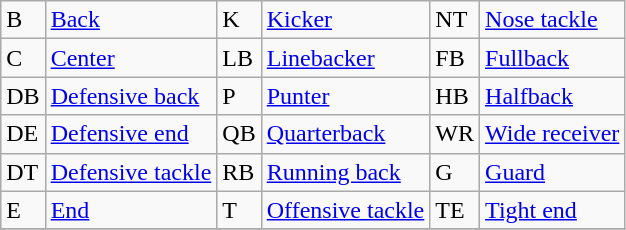<table class="wikitable">
<tr>
<td>B</td>
<td><a href='#'>Back</a></td>
<td>K</td>
<td><a href='#'>Kicker</a></td>
<td>NT</td>
<td><a href='#'>Nose tackle</a></td>
</tr>
<tr>
<td>C</td>
<td><a href='#'>Center</a></td>
<td>LB</td>
<td><a href='#'>Linebacker</a></td>
<td>FB</td>
<td><a href='#'>Fullback</a></td>
</tr>
<tr>
<td>DB</td>
<td><a href='#'>Defensive back</a></td>
<td>P</td>
<td><a href='#'>Punter</a></td>
<td>HB</td>
<td><a href='#'>Halfback</a></td>
</tr>
<tr>
<td>DE</td>
<td><a href='#'>Defensive end</a></td>
<td>QB</td>
<td><a href='#'>Quarterback</a></td>
<td>WR</td>
<td><a href='#'>Wide receiver</a></td>
</tr>
<tr>
<td>DT</td>
<td><a href='#'>Defensive tackle</a></td>
<td>RB</td>
<td><a href='#'>Running back</a></td>
<td>G</td>
<td><a href='#'>Guard</a></td>
</tr>
<tr>
<td>E</td>
<td><a href='#'>End</a></td>
<td>T</td>
<td><a href='#'>Offensive tackle</a></td>
<td>TE</td>
<td><a href='#'>Tight end</a></td>
</tr>
<tr>
</tr>
</table>
